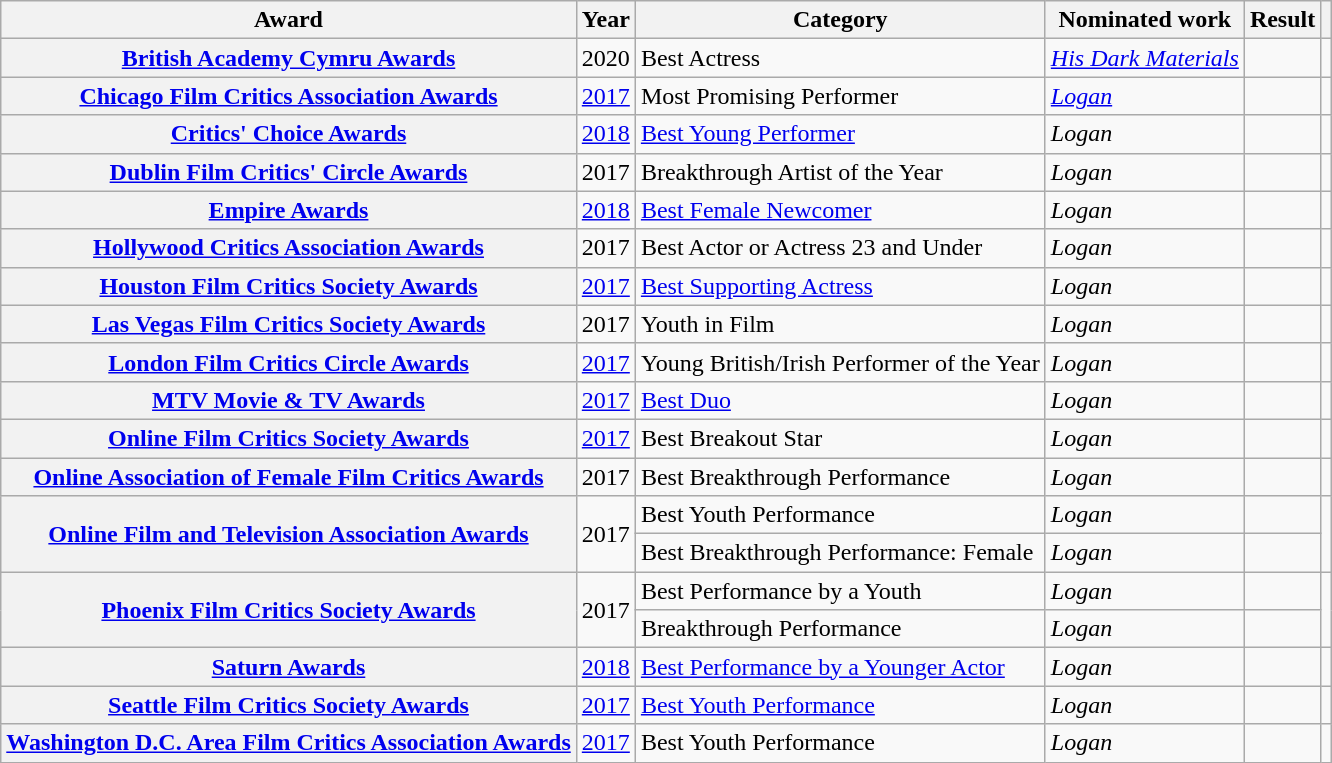<table class="wikitable plainrowheaders sortable">
<tr>
<th scope="col">Award</th>
<th scope="col">Year</th>
<th scope="col">Category</th>
<th scope="col">Nominated work</th>
<th scope="col">Result</th>
<th scope="col" class="unsortable"></th>
</tr>
<tr>
<th scope="row"><a href='#'>British Academy Cymru Awards</a></th>
<td>2020</td>
<td>Best Actress</td>
<td><a href='#'><em>His Dark Materials</em></a></td>
<td></td>
<td style="text-align: center;"></td>
</tr>
<tr>
<th scope="row"><a href='#'>Chicago Film Critics Association Awards</a></th>
<td><a href='#'>2017</a></td>
<td>Most Promising Performer</td>
<td><em><a href='#'>Logan</a></em></td>
<td></td>
<td style="text-align: center;"></td>
</tr>
<tr>
<th scope="row"><a href='#'>Critics' Choice Awards</a></th>
<td><a href='#'>2018</a></td>
<td><a href='#'>Best Young Performer</a></td>
<td><em>Logan</em></td>
<td></td>
<td style="text-align: center;"></td>
</tr>
<tr>
<th scope="row"><a href='#'>Dublin Film Critics' Circle Awards</a></th>
<td>2017</td>
<td>Breakthrough Artist of the Year</td>
<td><em>Logan</em></td>
<td></td>
<td style="text-align: center;"></td>
</tr>
<tr>
<th scope="row"><a href='#'>Empire Awards</a></th>
<td><a href='#'>2018</a></td>
<td><a href='#'>Best Female Newcomer</a></td>
<td><em>Logan</em></td>
<td></td>
<td style="text-align: center;"></td>
</tr>
<tr>
<th scope="row"><a href='#'>Hollywood Critics Association Awards</a></th>
<td>2017</td>
<td>Best Actor or Actress 23 and Under</td>
<td><em>Logan</em></td>
<td></td>
<td style="text-align: center;"></td>
</tr>
<tr>
<th scope="row"><a href='#'>Houston Film Critics Society Awards</a></th>
<td><a href='#'>2017</a></td>
<td><a href='#'>Best Supporting Actress</a></td>
<td><em>Logan</em></td>
<td></td>
<td style="text-align: center;"></td>
</tr>
<tr>
<th scope="row"><a href='#'>Las Vegas Film Critics Society Awards</a></th>
<td>2017</td>
<td>Youth in Film</td>
<td><em>Logan</em></td>
<td></td>
<td style="text-align: center;"></td>
</tr>
<tr>
<th scope="row"><a href='#'>London Film Critics Circle Awards</a></th>
<td><a href='#'>2017</a></td>
<td>Young British/Irish Performer of the Year</td>
<td><em>Logan</em></td>
<td></td>
<td style="text-align: center;"></td>
</tr>
<tr>
<th scope="row"><a href='#'>MTV Movie & TV Awards</a></th>
<td><a href='#'>2017</a></td>
<td><a href='#'>Best Duo</a></td>
<td><em>Logan</em></td>
<td></td>
<td style="text-align: center;"></td>
</tr>
<tr>
<th scope="row"><a href='#'>Online Film Critics Society Awards</a></th>
<td><a href='#'>2017</a></td>
<td>Best Breakout Star</td>
<td><em>Logan</em></td>
<td></td>
<td style="text-align: center;"></td>
</tr>
<tr>
<th scope="row"><a href='#'>Online Association of Female Film Critics Awards</a></th>
<td>2017</td>
<td>Best Breakthrough Performance</td>
<td><em>Logan</em></td>
<td></td>
<td style="text-align: center;"></td>
</tr>
<tr>
<th rowspan="2" ! scope="row"><a href='#'>Online Film and Television Association Awards</a></th>
<td rowspan="2">2017</td>
<td>Best Youth Performance</td>
<td><em>Logan</em></td>
<td></td>
<td rowspan="2" style="text-align:center;"></td>
</tr>
<tr>
<td>Best Breakthrough Performance: Female</td>
<td><em>Logan</em></td>
<td></td>
</tr>
<tr>
<th rowspan="2" ! scope="row"><a href='#'>Phoenix Film Critics Society Awards</a></th>
<td rowspan="2">2017</td>
<td>Best Performance by a Youth</td>
<td><em>Logan</em></td>
<td></td>
<td rowspan="2" style="text-align:center;"></td>
</tr>
<tr>
<td>Breakthrough Performance</td>
<td><em>Logan</em></td>
<td></td>
</tr>
<tr>
<th scope="row"><a href='#'>Saturn Awards</a></th>
<td><a href='#'>2018</a></td>
<td><a href='#'>Best Performance by a Younger Actor</a></td>
<td><em>Logan</em></td>
<td></td>
<td style="text-align: center;"></td>
</tr>
<tr>
<th scope="row"><a href='#'>Seattle Film Critics Society Awards</a></th>
<td><a href='#'>2017</a></td>
<td><a href='#'>Best Youth Performance</a></td>
<td><em>Logan</em></td>
<td></td>
<td style="text-align: center;"></td>
</tr>
<tr>
<th scope="row"><a href='#'>Washington D.C. Area Film Critics Association Awards</a></th>
<td><a href='#'>2017</a></td>
<td>Best Youth Performance</td>
<td><em>Logan</em></td>
<td></td>
<td style="text-align: center;"></td>
</tr>
</table>
